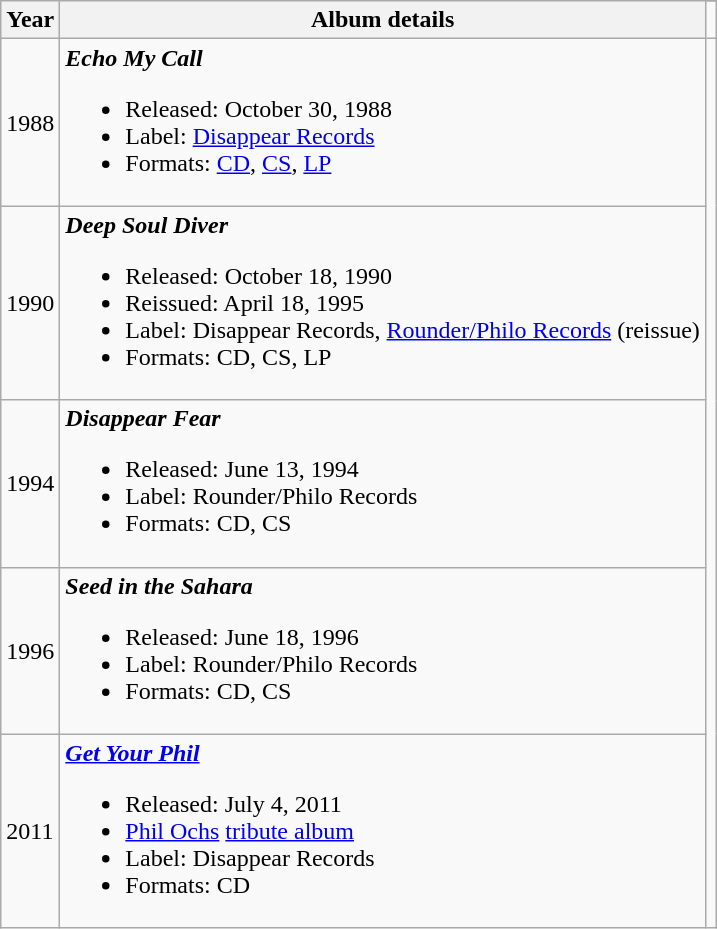<table class="wikitable">
<tr>
<th rowspan="2">Year</th>
<th rowspan="2">Album details</th>
</tr>
<tr>
<td></td>
</tr>
<tr>
<td>1988</td>
<td align="left"><strong><em>Echo My Call</em></strong><br><ul><li>Released: October 30, 1988</li><li>Label: <a href='#'>Disappear Records</a></li><li>Formats: <a href='#'>CD</a>, <a href='#'>CS</a>, <a href='#'>LP</a></li></ul></td>
</tr>
<tr>
<td>1990</td>
<td align="left"><strong><em>Deep Soul Diver</em></strong><br><ul><li>Released: October 18, 1990</li><li>Reissued: April 18, 1995</li><li>Label: Disappear Records, <a href='#'>Rounder/Philo Records</a> (reissue)</li><li>Formats: CD, CS, LP</li></ul></td>
</tr>
<tr>
<td>1994</td>
<td align="left"><strong><em>Disappear Fear</em></strong><br><ul><li>Released: June 13, 1994</li><li>Label: Rounder/Philo Records</li><li>Formats: CD, CS</li></ul></td>
</tr>
<tr>
<td>1996</td>
<td align="left"><strong><em>Seed in the Sahara</em></strong><br><ul><li>Released: June 18, 1996</li><li>Label: Rounder/Philo Records</li><li>Formats: CD, CS</li></ul></td>
</tr>
<tr>
<td>2011</td>
<td align="left"><strong><em><a href='#'>Get Your Phil</a></em></strong><br><ul><li>Released: July 4, 2011</li><li><a href='#'>Phil Ochs</a> <a href='#'>tribute album</a></li><li>Label: Disappear Records</li><li>Formats: CD</li></ul></td>
</tr>
</table>
